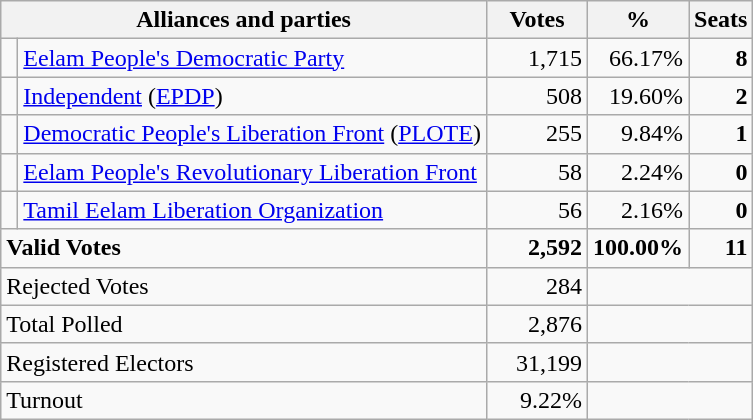<table class="wikitable" border="1" style="text-align:right;">
<tr>
<th valign=bottom align=left colspan=2>Alliances and parties</th>
<th valign=bottom align=center width="60">Votes</th>
<th valign=bottom align=center width="50">%</th>
<th valign=bottom align=center>Seats</th>
</tr>
<tr>
<td bgcolor=> </td>
<td align=left><a href='#'>Eelam People's Democratic Party</a></td>
<td>1,715</td>
<td>66.17%</td>
<td><strong>8</strong></td>
</tr>
<tr>
<td bgcolor=> </td>
<td align=left><a href='#'>Independent</a> (<a href='#'>EPDP</a>)</td>
<td>508</td>
<td>19.60%</td>
<td><strong>2</strong></td>
</tr>
<tr>
<td bgcolor=> </td>
<td align=left><a href='#'>Democratic People's Liberation Front</a> (<a href='#'>PLOTE</a>)</td>
<td>255</td>
<td>9.84%</td>
<td><strong>1</strong></td>
</tr>
<tr>
<td bgcolor=> </td>
<td align=left><a href='#'>Eelam People's Revolutionary Liberation Front</a></td>
<td>58</td>
<td>2.24%</td>
<td><strong>0</strong></td>
</tr>
<tr>
<td bgcolor=> </td>
<td align=left><a href='#'>Tamil Eelam Liberation Organization</a></td>
<td>56</td>
<td>2.16%</td>
<td><strong>0</strong></td>
</tr>
<tr>
<td colspan=2 align=left><strong>Valid Votes</strong></td>
<td><strong>2,592</strong></td>
<td><strong>100.00%</strong></td>
<td><strong>11</strong></td>
</tr>
<tr>
<td colspan=2 align=left>Rejected Votes</td>
<td>284</td>
<td colspan=2></td>
</tr>
<tr>
<td colspan=2 align=left>Total Polled</td>
<td>2,876</td>
<td colspan=2></td>
</tr>
<tr>
<td colspan=2 align=left>Registered Electors</td>
<td>31,199</td>
<td colspan=2></td>
</tr>
<tr>
<td colspan=2 align=left>Turnout</td>
<td>9.22%</td>
<td colspan=2></td>
</tr>
</table>
